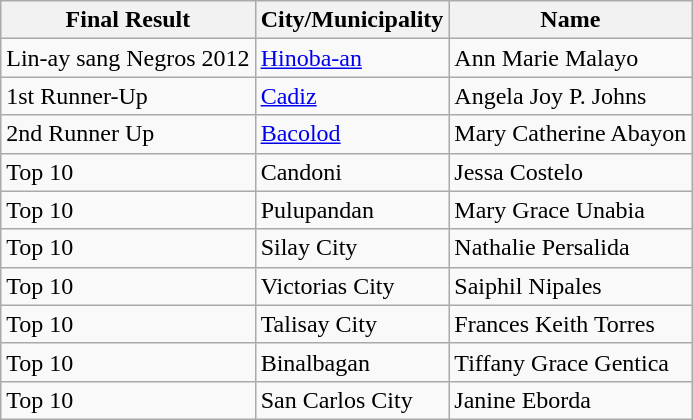<table class="wikitable">
<tr>
<th>Final Result</th>
<th>City/Municipality</th>
<th>Name</th>
</tr>
<tr>
<td>Lin-ay sang Negros 2012</td>
<td><a href='#'>Hinoba-an</a></td>
<td>Ann Marie Malayo</td>
</tr>
<tr>
<td>1st Runner-Up</td>
<td><a href='#'>Cadiz</a></td>
<td>Angela Joy P. Johns</td>
</tr>
<tr>
<td>2nd Runner Up</td>
<td><a href='#'>Bacolod</a></td>
<td>Mary Catherine Abayon</td>
</tr>
<tr>
<td>Top 10</td>
<td>Candoni</td>
<td>Jessa Costelo</td>
</tr>
<tr>
<td>Top 10</td>
<td>Pulupandan</td>
<td>Mary Grace Unabia</td>
</tr>
<tr>
<td>Top 10</td>
<td>Silay City</td>
<td>Nathalie Persalida</td>
</tr>
<tr>
<td>Top 10</td>
<td>Victorias City</td>
<td>Saiphil Nipales</td>
</tr>
<tr>
<td>Top 10</td>
<td>Talisay City</td>
<td>Frances Keith Torres</td>
</tr>
<tr>
<td>Top 10</td>
<td>Binalbagan</td>
<td>Tiffany Grace Gentica</td>
</tr>
<tr>
<td>Top 10</td>
<td>San Carlos City</td>
<td>Janine Eborda</td>
</tr>
</table>
